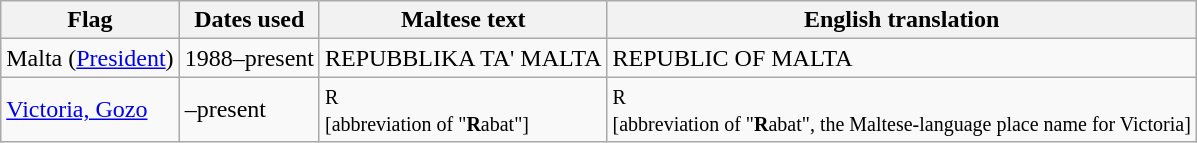<table class="wikitable sortable noresize">
<tr>
<th>Flag</th>
<th>Dates used</th>
<th>Maltese text</th>
<th>English translation</th>
</tr>
<tr>
<td> Malta (<a href='#'>President</a>)</td>
<td>1988–present</td>
<td>REPUBBLIKA TA' MALTA</td>
<td>REPUBLIC OF MALTA</td>
</tr>
<tr>
<td> <a href='#'>Victoria, Gozo</a></td>
<td>–present</td>
<td><small>R<br>[abbreviation of "<strong>R</strong>abat"]</small></td>
<td><small>R<br>[abbreviation of "<strong>R</strong>abat", the Maltese-language place name for Victoria]</small></td>
</tr>
</table>
